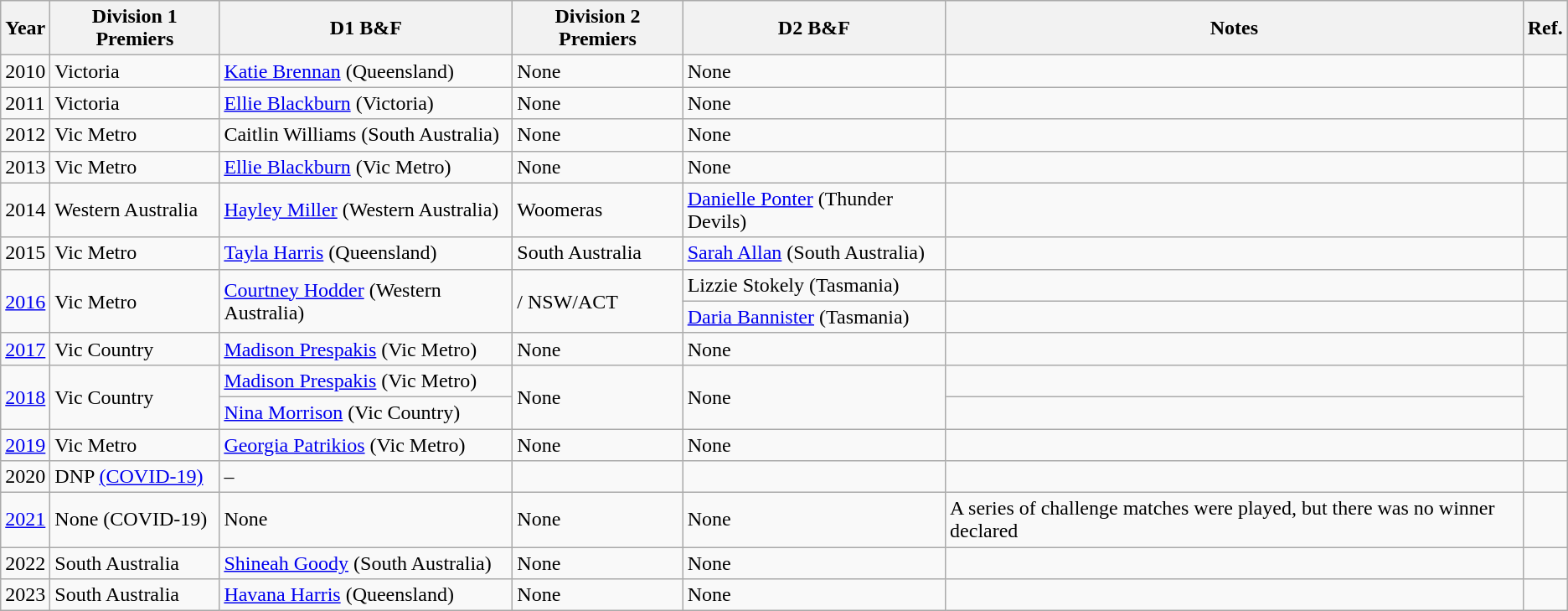<table class="wikitable">
<tr>
<th>Year</th>
<th>Division 1 Premiers</th>
<th>D1 B&F</th>
<th>Division 2 Premiers</th>
<th>D2 B&F</th>
<th>Notes</th>
<th>Ref.</th>
</tr>
<tr>
<td>2010</td>
<td> Victoria</td>
<td><a href='#'>Katie Brennan</a> (Queensland)</td>
<td>None</td>
<td>None</td>
<td></td>
<td></td>
</tr>
<tr>
<td>2011</td>
<td> Victoria</td>
<td><a href='#'>Ellie Blackburn</a> (Victoria)</td>
<td>None</td>
<td>None</td>
<td></td>
<td></td>
</tr>
<tr>
<td>2012</td>
<td> Vic Metro</td>
<td>Caitlin Williams (South Australia)</td>
<td>None</td>
<td>None</td>
<td></td>
<td></td>
</tr>
<tr>
<td>2013</td>
<td> Vic Metro</td>
<td><a href='#'>Ellie Blackburn</a> (Vic Metro)</td>
<td>None</td>
<td>None</td>
<td></td>
<td></td>
</tr>
<tr>
<td>2014</td>
<td> Western Australia</td>
<td><a href='#'>Hayley Miller</a> (Western Australia)</td>
<td> Woomeras</td>
<td><a href='#'>Danielle Ponter</a> (Thunder Devils)</td>
<td></td>
<td></td>
</tr>
<tr>
<td>2015</td>
<td> Vic Metro</td>
<td><a href='#'>Tayla Harris</a> (Queensland)</td>
<td> South Australia</td>
<td><a href='#'>Sarah Allan</a> (South Australia)</td>
<td></td>
<td></td>
</tr>
<tr>
<td rowspan=2><a href='#'>2016</a></td>
<td rowspan=2> Vic Metro</td>
<td rowspan=2><a href='#'>Courtney Hodder</a> (Western Australia)</td>
<td rowspan=2>/ NSW/ACT</td>
<td>Lizzie Stokely (Tasmania)</td>
<td></td>
</tr>
<tr>
<td><a href='#'>Daria Bannister</a> (Tasmania)</td>
<td></td>
<td></td>
</tr>
<tr>
<td><a href='#'>2017</a></td>
<td> Vic Country</td>
<td><a href='#'>Madison Prespakis</a> (Vic Metro)</td>
<td>None</td>
<td>None</td>
<td></td>
<td></td>
</tr>
<tr>
<td rowspan=2><a href='#'>2018</a></td>
<td rowspan=2> Vic Country</td>
<td><a href='#'>Madison Prespakis</a> (Vic Metro)</td>
<td rowspan=2>None</td>
<td rowspan=2>None</td>
<td></td>
<td rowspan=2></td>
</tr>
<tr>
<td><a href='#'>Nina Morrison</a> (Vic Country)</td>
<td></td>
</tr>
<tr>
<td><a href='#'>2019</a></td>
<td> Vic Metro</td>
<td><a href='#'>Georgia Patrikios</a> (Vic Metro)</td>
<td>None</td>
<td>None</td>
<td></td>
<td></td>
</tr>
<tr>
<td>2020</td>
<td>DNP <a href='#'>(COVID-19)</a></td>
<td>–</td>
<td></td>
<td></td>
<td></td>
<td></td>
</tr>
<tr>
<td><a href='#'>2021</a></td>
<td>None (COVID-19)</td>
<td>None</td>
<td>None</td>
<td>None</td>
<td>A series of challenge matches were played, but there was no winner declared</td>
<td></td>
</tr>
<tr>
<td>2022</td>
<td> South Australia</td>
<td><a href='#'>Shineah Goody</a> (South Australia)</td>
<td>None</td>
<td>None</td>
<td></td>
<td></td>
</tr>
<tr>
<td>2023</td>
<td> South Australia</td>
<td><a href='#'>Havana Harris</a> (Queensland)</td>
<td>None</td>
<td>None</td>
<td></td>
<td></td>
</tr>
</table>
